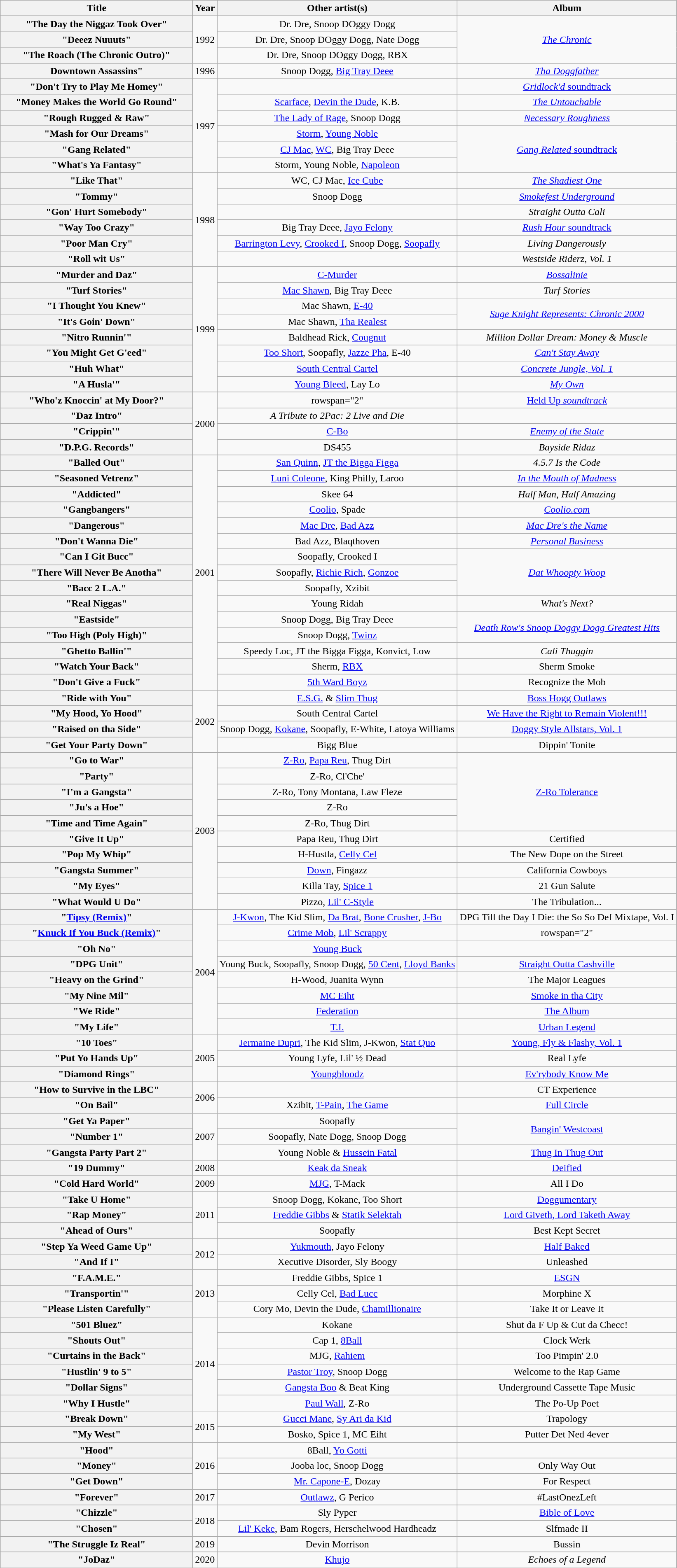<table class="wikitable plainrowheaders" style="text-align:center;">
<tr>
<th scope="col" style="width:19em;">Title</th>
<th scope="col">Year</th>
<th scope="col">Other artist(s)</th>
<th scope="col">Album</th>
</tr>
<tr>
<th>"The Day the Niggaz Took Over"</th>
<td rowspan="3">1992</td>
<td>Dr. Dre, Snoop DOggy Dogg</td>
<td rowspan="3"><em><a href='#'>The Chronic</a></em></td>
</tr>
<tr>
<th>"Deeez Nuuuts"</th>
<td>Dr. Dre, Snoop DOggy Dogg, Nate Dogg</td>
</tr>
<tr>
<th>"The Roach (The Chronic Outro)"</th>
<td>Dr. Dre, Snoop DOggy Dogg, RBX</td>
</tr>
<tr>
<th scope="row">Downtown Assassins"</th>
<td rowspan="1">1996</td>
<td>Snoop Dogg, <a href='#'>Big Tray Deee</a></td>
<td><em><a href='#'>Tha Doggfather</a></em></td>
</tr>
<tr>
<th scope="row">"Don't Try to Play Me Homey"</th>
<td rowspan="6">1997</td>
<td></td>
<td><a href='#'><em>Gridlock'd</em> soundtrack</a></td>
</tr>
<tr>
<th scope="row">"Money Makes the World Go Round"</th>
<td><a href='#'>Scarface</a>, <a href='#'>Devin the Dude</a>, K.B.</td>
<td><em><a href='#'>The Untouchable</a></em></td>
</tr>
<tr>
<th scope="row">"Rough Rugged & Raw"</th>
<td><a href='#'>The Lady of Rage</a>, Snoop Dogg</td>
<td><em><a href='#'>Necessary Roughness</a></em></td>
</tr>
<tr>
<th scope="row">"Mash for Our Dreams"</th>
<td><a href='#'>Storm</a>, <a href='#'>Young Noble</a></td>
<td rowspan="3"><a href='#'><em>Gang Related</em> soundtrack</a></td>
</tr>
<tr>
<th scope="row">"Gang Related"</th>
<td><a href='#'>CJ Mac</a>, <a href='#'>WC</a>, Big Tray Deee</td>
</tr>
<tr>
<th scope="row">"What's Ya Fantasy"</th>
<td>Storm, Young Noble, <a href='#'>Napoleon</a></td>
</tr>
<tr>
<th scope="row">"Like That"</th>
<td rowspan="6">1998</td>
<td>WC, CJ Mac, <a href='#'>Ice Cube</a></td>
<td><em><a href='#'>The Shadiest One</a></em></td>
</tr>
<tr>
<th scope="row">"Tommy"</th>
<td>Snoop Dogg</td>
<td><em><a href='#'>Smokefest Underground</a></em></td>
</tr>
<tr>
<th scope="row">"Gon' Hurt Somebody"</th>
<td></td>
<td><em>Straight Outta Cali</em></td>
</tr>
<tr>
<th scope="row">"Way Too Crazy"</th>
<td>Big Tray Deee, <a href='#'>Jayo Felony</a></td>
<td><a href='#'><em>Rush Hour</em> soundtrack</a></td>
</tr>
<tr>
<th scope="row">"Poor Man Cry"</th>
<td><a href='#'>Barrington Levy</a>, <a href='#'>Crooked I</a>, Snoop Dogg, <a href='#'>Soopafly</a></td>
<td><em>Living Dangerously</em></td>
</tr>
<tr>
<th scope="row">"Roll wit Us"</th>
<td></td>
<td><em>Westside Riderz, Vol. 1</em></td>
</tr>
<tr>
<th scope="row">"Murder and Daz"</th>
<td rowspan="8">1999</td>
<td><a href='#'>C-Murder</a></td>
<td><em><a href='#'>Bossalinie</a></em></td>
</tr>
<tr>
<th scope="row">"Turf Stories"</th>
<td><a href='#'>Mac Shawn</a>, Big Tray Deee</td>
<td><em>Turf Stories</em></td>
</tr>
<tr>
<th scope="row">"I Thought You Knew" </th>
<td>Mac Shawn, <a href='#'>E-40</a></td>
<td rowspan="2"><em><a href='#'>Suge Knight Represents: Chronic 2000</a></em></td>
</tr>
<tr>
<th scope="row">"It's Goin' Down"</th>
<td>Mac Shawn, <a href='#'>Tha Realest</a></td>
</tr>
<tr>
<th scope="row">"Nitro Runnin'"</th>
<td>Baldhead Rick, <a href='#'>Cougnut</a></td>
<td><em>Million Dollar Dream: Money & Muscle</em></td>
</tr>
<tr>
<th scope="row">"You Might Get G'eed"</th>
<td><a href='#'>Too Short</a>, Soopafly, <a href='#'>Jazze Pha</a>, E-40</td>
<td><em><a href='#'>Can't Stay Away</a></em></td>
</tr>
<tr>
<th scope="row">"Huh What"</th>
<td><a href='#'>South Central Cartel</a></td>
<td><em><a href='#'>Concrete Jungle, Vol. 1</a></em></td>
</tr>
<tr>
<th scope="row">"A Husla'"</th>
<td><a href='#'>Young Bleed</a>, Lay Lo</td>
<td><em><a href='#'>My Own</a></em></td>
</tr>
<tr>
<th scope="row">"Who'z Knoccin' at My Door?"</th>
<td rowspan="4">2000</td>
<td>rowspan="2" </td>
<td><em><a href='#'></em>Held Up<em> soundtrack</a></em></td>
</tr>
<tr>
<th scope="row">"Daz Intro"</th>
<td><em>A Tribute to 2Pac: 2 Live and Die</em></td>
</tr>
<tr>
<th scope="row">"Crippin'"</th>
<td><a href='#'>C-Bo</a></td>
<td><em><a href='#'>Enemy of the State</a></em></td>
</tr>
<tr>
<th scope="row">"D.P.G. Records"</th>
<td>DS455</td>
<td><em>Bayside Ridaz</em></td>
</tr>
<tr>
<th scope="row">"Balled Out"</th>
<td rowspan="15">2001</td>
<td><a href='#'>San Quinn</a>, <a href='#'>JT the Bigga Figga</a></td>
<td><em>4.5.7 Is the Code</em></td>
</tr>
<tr>
<th scope="row">"Seasoned Vetrenz"</th>
<td><a href='#'>Luni Coleone</a>, King Philly, Laroo</td>
<td><em><a href='#'>In the Mouth of Madness</a></em></td>
</tr>
<tr>
<th scope="row">"Addicted"</th>
<td>Skee 64</td>
<td><em>Half Man, Half Amazing</em></td>
</tr>
<tr>
<th scope="row">"Gangbangers"</th>
<td><a href='#'>Coolio</a>, Spade</td>
<td><em><a href='#'>Coolio.com</a></em></td>
</tr>
<tr>
<th scope="row">"Dangerous"</th>
<td><a href='#'>Mac Dre</a>, <a href='#'>Bad Azz</a></td>
<td><em><a href='#'>Mac Dre's the Name</a></em></td>
</tr>
<tr>
<th scope="row">"Don't Wanna Die"</th>
<td>Bad Azz, Blaqthoven</td>
<td><em><a href='#'>Personal Business</a></em></td>
</tr>
<tr>
<th scope="row">"Can I Git Bucc"</th>
<td>Soopafly, Crooked I</td>
<td rowspan="3"><em><a href='#'>Dat Whoopty Woop</a></em></td>
</tr>
<tr>
<th scope="row">"There Will Never Be Anotha"</th>
<td>Soopafly, <a href='#'>Richie Rich</a>, <a href='#'>Gonzoe</a></td>
</tr>
<tr>
<th scope="row">"Bacc 2 L.A."</th>
<td>Soopafly, Xzibit</td>
</tr>
<tr>
<th scope="row">"Real Niggas"</th>
<td>Young Ridah</td>
<td><em>What's Next?</em></td>
</tr>
<tr>
<th scope="row">"Eastside"</th>
<td>Snoop Dogg, Big Tray Deee</td>
<td rowspan="2"><em><a href='#'>Death Row's Snoop Doggy Dogg Greatest Hits</a></em></td>
</tr>
<tr>
<th scope="row">"Too High (Poly High)"</th>
<td>Snoop Dogg, <a href='#'>Twinz</a></td>
</tr>
<tr>
<th scope="row">"Ghetto Ballin'"</th>
<td>Speedy Loc, JT the Bigga Figga, Konvict, Low</td>
<td><em>Cali Thuggin<strong></td>
</tr>
<tr>
<th scope="row">"Watch Your Back"</th>
<td>Sherm, <a href='#'>RBX</a></td>
<td></em>Sherm Smoke<em></td>
</tr>
<tr>
<th scope="row">"Don't Give a Fuck"</th>
<td><a href='#'>5th Ward Boyz</a></td>
<td></em>Recognize the Mob<em></td>
</tr>
<tr>
<th scope="row">"Ride with You"</th>
<td rowspan="4">2002</td>
<td><a href='#'>E.S.G.</a> & <a href='#'>Slim Thug</a></td>
<td></em><a href='#'>Boss Hogg Outlaws</a><em></td>
</tr>
<tr>
<th scope="row">"My Hood, Yo Hood"</th>
<td>South Central Cartel</td>
<td></em><a href='#'>We Have the Right to Remain Violent!!!</a><em></td>
</tr>
<tr>
<th scope="row">"Raised on tha Side"</th>
<td>Snoop Dogg, <a href='#'>Kokane</a>, Soopafly, E-White, Latoya Williams</td>
<td></em><a href='#'>Doggy Style Allstars, Vol. 1</a><em></td>
</tr>
<tr>
<th scope="row">"Get Your Party Down"</th>
<td>Bigg Blue</td>
<td></em>Dippin' Tonite<em></td>
</tr>
<tr>
<th scope="row">"Go to War"</th>
<td rowspan="10">2003</td>
<td><a href='#'>Z-Ro</a>, <a href='#'>Papa Reu</a>, Thug Dirt</td>
<td rowspan="5"></em><a href='#'>Z-Ro Tolerance</a><em></td>
</tr>
<tr>
<th scope="row">"Party"</th>
<td>Z-Ro, Cl'Che'</td>
</tr>
<tr>
<th scope="row">"I'm a Gangsta"</th>
<td>Z-Ro, Tony Montana, Law Fleze</td>
</tr>
<tr>
<th scope="row">"Ju's a Hoe"</th>
<td>Z-Ro</td>
</tr>
<tr>
<th scope="row">"Time and Time Again"</th>
<td>Z-Ro, Thug Dirt</td>
</tr>
<tr>
<th scope="row">"Give It Up"</th>
<td>Papa Reu, Thug Dirt</td>
<td></em>Certified<em></td>
</tr>
<tr>
<th scope="row">"Pop My Whip"</th>
<td>H-Hustla, <a href='#'>Celly Cel</a></td>
<td></em>The New Dope on the Street<em></td>
</tr>
<tr>
<th scope="row">"Gangsta Summer"</th>
<td><a href='#'>Down</a>, Fingazz</td>
<td></em>California Cowboys<em></td>
</tr>
<tr>
<th scope="row">"My Eyes"</th>
<td>Killa Tay, <a href='#'>Spice 1</a></td>
<td></em>21 Gun Salute<em></td>
</tr>
<tr>
<th scope="row">"What Would U Do"</th>
<td>Pizzo, <a href='#'>Lil' C-Style</a></td>
<td></em>The Tribulation...<em></td>
</tr>
<tr>
<th scope="row">"<a href='#'>Tipsy (Remix)</a>"</th>
<td rowspan="8">2004</td>
<td><a href='#'>J-Kwon</a>, The Kid Slim, <a href='#'>Da Brat</a>, <a href='#'>Bone Crusher</a>, <a href='#'>J-Bo</a></td>
<td></em>DPG Till the Day I Die: the So So Def Mixtape, Vol. I<em></td>
</tr>
<tr>
<th scope="row">"<a href='#'>Knuck If You Buck (Remix)</a>"</th>
<td><a href='#'>Crime Mob</a>, <a href='#'>Lil' Scrappy</a></td>
<td>rowspan="2" </td>
</tr>
<tr>
<th scope="row">"Oh No"</th>
<td><a href='#'>Young Buck</a></td>
</tr>
<tr>
<th scope="row">"DPG Unit"</th>
<td>Young Buck, Soopafly, Snoop Dogg, <a href='#'>50 Cent</a>, <a href='#'>Lloyd Banks</a></td>
<td></em><a href='#'>Straight Outta Cashville</a><em></td>
</tr>
<tr>
<th scope="row">"Heavy on the Grind"</th>
<td>H-Wood, Juanita Wynn</td>
<td></em>The Major Leagues<em></td>
</tr>
<tr>
<th scope="row">"My Nine Mil"</th>
<td><a href='#'>MC Eiht</a></td>
<td></em><a href='#'>Smoke in tha City</a><em></td>
</tr>
<tr>
<th scope="row">"We Ride"</th>
<td><a href='#'>Federation</a></td>
<td></em><a href='#'>The Album</a><em></td>
</tr>
<tr>
<th scope="row">"My Life"</th>
<td><a href='#'>T.I.</a></td>
<td></em><a href='#'>Urban Legend</a><em></td>
</tr>
<tr>
<th scope="row">"10 Toes"</th>
<td rowspan="3">2005</td>
<td><a href='#'>Jermaine Dupri</a>, The Kid Slim, J-Kwon, <a href='#'>Stat Quo</a></td>
<td></em><a href='#'>Young, Fly & Flashy, Vol. 1</a><em></td>
</tr>
<tr>
<th scope="row">"Put Yo Hands Up"</th>
<td>Young Lyfe, Lil' ½ Dead</td>
<td></em>Real Lyfe<em></td>
</tr>
<tr>
<th scope="row">"Diamond Rings"</th>
<td><a href='#'>Youngbloodz</a></td>
<td></em><a href='#'>Ev'rybody Know Me</a><em></td>
</tr>
<tr>
<th scope="row">"How to Survive in the LBC"</th>
<td rowspan="2">2006</td>
<td></td>
<td></em>CT Experience<em></td>
</tr>
<tr>
<th scope="row">"On Bail"</th>
<td>Xzibit, <a href='#'>T-Pain</a>, <a href='#'>The Game</a></td>
<td></em><a href='#'>Full Circle</a><em></td>
</tr>
<tr>
<th scope="row">"Get Ya Paper"</th>
<td rowspan="3">2007</td>
<td>Soopafly</td>
<td rowspan="2"></em><a href='#'>Bangin' Westcoast</a><em></td>
</tr>
<tr>
<th scope="row">"Number 1"</th>
<td>Soopafly, Nate Dogg, Snoop Dogg</td>
</tr>
<tr>
<th scope="row">"Gangsta Party Part 2"</th>
<td>Young Noble & <a href='#'>Hussein Fatal</a></td>
<td></em><a href='#'>Thug In Thug Out</a><em></td>
</tr>
<tr>
<th scope="row">"19 Dummy"</th>
<td rowspan="1">2008</td>
<td><a href='#'>Keak da Sneak</a></td>
<td></em><a href='#'>Deified</a><em></td>
</tr>
<tr>
<th scope="row">"Cold Hard World"</th>
<td rowspan="1">2009</td>
<td><a href='#'>MJG</a>, T-Mack</td>
<td></em>All I Do<em></td>
</tr>
<tr>
<th scope="row">"Take U Home"</th>
<td rowspan="3">2011</td>
<td>Snoop Dogg, Kokane, Too Short</td>
<td></em><a href='#'>Doggumentary</a><em></td>
</tr>
<tr>
<th scope="row">"Rap Money"</th>
<td><a href='#'>Freddie Gibbs</a> & <a href='#'>Statik Selektah</a></td>
<td></em><a href='#'>Lord Giveth, Lord Taketh Away</a><em></td>
</tr>
<tr>
<th scope="row">"Ahead of Ours"</th>
<td>Soopafly</td>
<td></em>Best Kept Secret<em></td>
</tr>
<tr>
<th scope="row">"Step Ya Weed Game Up"</th>
<td rowspan="2">2012</td>
<td><a href='#'>Yukmouth</a>, Jayo Felony</td>
<td></em><a href='#'>Half Baked</a><em></td>
</tr>
<tr>
<th scope="row">"And If I"</th>
<td>Xecutive Disorder, Sly Boogy</td>
<td></em>Unleashed<em></td>
</tr>
<tr>
<th scope="row">"F.A.M.E."</th>
<td rowspan="3">2013</td>
<td>Freddie Gibbs, Spice 1</td>
<td></em><a href='#'>ESGN</a><em></td>
</tr>
<tr>
<th scope="row">"Transportin'"</th>
<td>Celly Cel, <a href='#'>Bad Lucc</a></td>
<td></em>Morphine X<em></td>
</tr>
<tr>
<th scope="row">"Please Listen Carefully"</th>
<td>Cory Mo, Devin the Dude, <a href='#'>Chamillionaire</a></td>
<td></em>Take It or Leave It<em></td>
</tr>
<tr>
<th scope="row">"501 Bluez"</th>
<td rowspan="6">2014</td>
<td>Kokane</td>
<td></em>Shut da F Up & Cut da Checc!<em></td>
</tr>
<tr>
<th scope="row">"Shouts Out"</th>
<td>Cap 1, <a href='#'>8Ball</a></td>
<td></em>Clock Werk<em></td>
</tr>
<tr>
<th scope="row">"Curtains in the Back"</th>
<td>MJG, <a href='#'>Rahiem</a></td>
<td></em>Too Pimpin' 2.0<em></td>
</tr>
<tr>
<th scope="row">"Hustlin' 9 to 5"</th>
<td><a href='#'>Pastor Troy</a>, Snoop Dogg</td>
<td></em>Welcome to the Rap Game<em></td>
</tr>
<tr>
<th scope="row">"Dollar Signs"</th>
<td><a href='#'>Gangsta Boo</a> & Beat King</td>
<td></em>Underground Cassette Tape Music<em></td>
</tr>
<tr>
<th scope="row">"Why I Hustle"</th>
<td><a href='#'>Paul Wall</a>, Z-Ro</td>
<td></em>The Po-Up Poet<em></td>
</tr>
<tr>
<th scope="row">"Break Down"</th>
<td rowspan="2">2015</td>
<td><a href='#'>Gucci Mane</a>, <a href='#'>Sy Ari da Kid</a></td>
<td></em>Trapology<em></td>
</tr>
<tr>
<th scope="row">"My West"</th>
<td>Bosko, Spice 1, MC Eiht</td>
<td></em>Putter Det Ned 4ever<em></td>
</tr>
<tr>
<th scope="row">"Hood"</th>
<td rowspan="3">2016</td>
<td>8Ball, <a href='#'>Yo Gotti</a></td>
<td></td>
</tr>
<tr>
<th scope="row">"Money"</th>
<td>Jooba loc, Snoop Dogg</td>
<td></em>Only Way Out<em></td>
</tr>
<tr>
<th scope="row">"Get Down"</th>
<td><a href='#'>Mr. Capone-E</a>, Dozay</td>
<td></em>For Respect<em></td>
</tr>
<tr>
<th scope="row">"Forever"</th>
<td rowspan="1">2017</td>
<td><a href='#'>Outlawz</a>, G Perico</td>
<td></em>#LastOnezLeft<em></td>
</tr>
<tr>
<th scope="row">"Chizzle"</th>
<td rowspan="2">2018</td>
<td>Sly Pyper</td>
<td></em><a href='#'>Bible of Love</a><em></td>
</tr>
<tr>
<th scope="row">"Chosen"</th>
<td><a href='#'>Lil' Keke</a>, Bam Rogers, Herschelwood Hardheadz</td>
<td></em>Slfmade II<em></td>
</tr>
<tr>
<th scope="row">"The Struggle Iz Real"</th>
<td>2019</td>
<td>Devin Morrison</td>
<td></em>Bussin</strong></td>
</tr>
<tr>
<th scope="row">"JoDaz"</th>
<td>2020</td>
<td><a href='#'>Khujo</a></td>
<td><em>Echoes of a Legend</em></td>
</tr>
<tr>
</tr>
</table>
